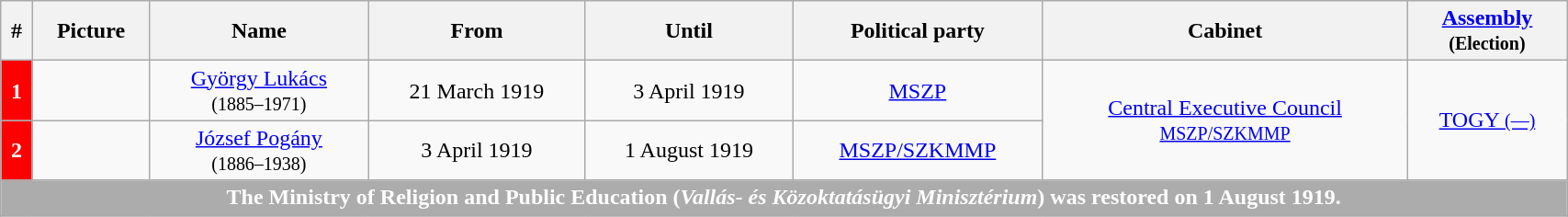<table width=90% class="wikitable" style="text-align:center">
<tr>
<th>#</th>
<th>Picture</th>
<th>Name</th>
<th>From</th>
<th>Until</th>
<th>Political party</th>
<th>Cabinet</th>
<th><a href='#'>Assembly</a><br><small>(Election)</small></th>
</tr>
<tr>
<th style="background-color:Red; color:white">1</th>
<td></td>
<td><a href='#'>György Lukács</a><br><small>(1885–1971)</small></td>
<td>21 March 1919</td>
<td>3 April 1919</td>
<td><a href='#'>MSZP</a></td>
<td rowspan="2"><a href='#'>Central Executive Council</a><br><small><a href='#'>MSZP/SZKMMP</a></small></td>
<td rowspan="2"><a href='#'>TOGY <small>(—)</small></a></td>
</tr>
<tr>
<th style="background-color:Red; color:white">2</th>
<td></td>
<td><a href='#'>József Pogány</a><br><small>(1886–1938)</small></td>
<td>3 April 1919</td>
<td>1 August 1919</td>
<td><a href='#'>MSZP/SZKMMP</a></td>
</tr>
<tr>
<th colspan="8" style="background-color:#ACACAC; color:white">The Ministry of Religion and Public Education (<em>Vallás- és Közoktatásügyi Minisztérium</em>) was restored on 1 August 1919.</th>
</tr>
<tr>
</tr>
</table>
